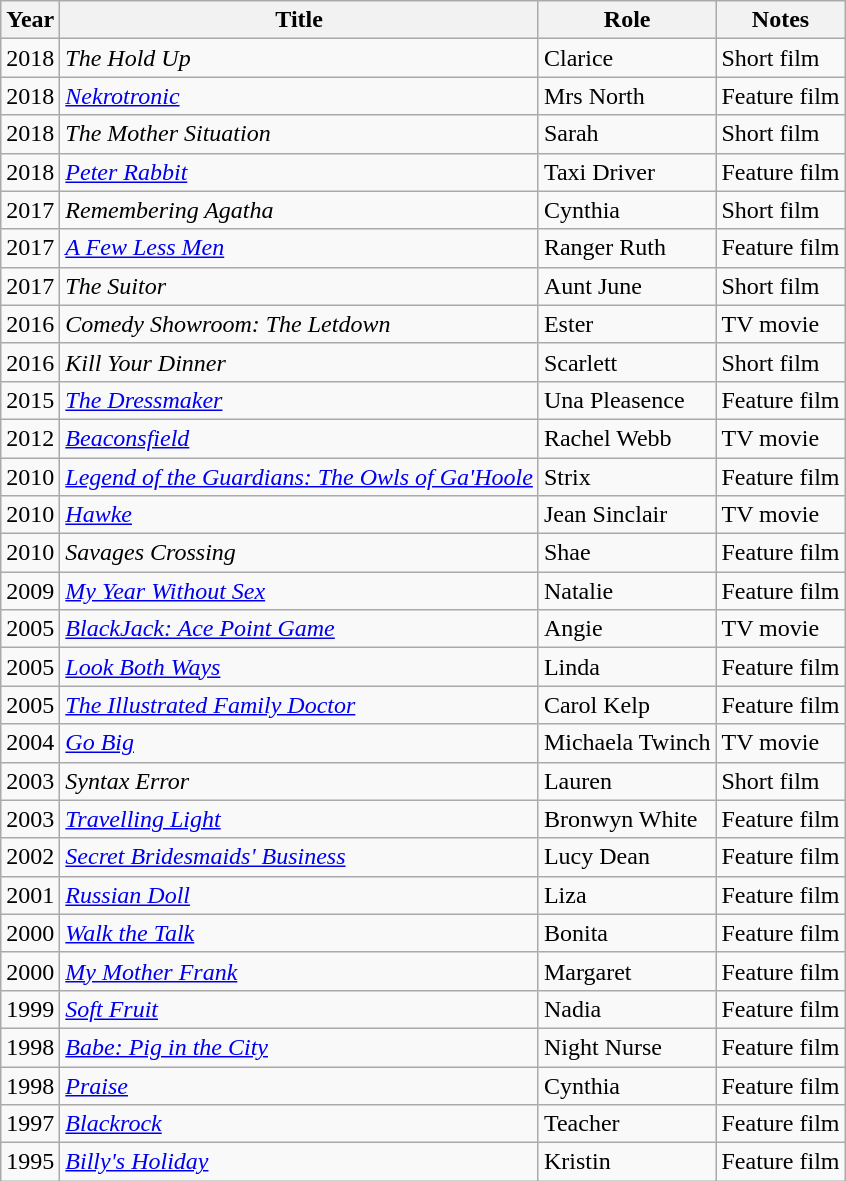<table class="wikitable">
<tr>
<th>Year</th>
<th>Title</th>
<th>Role</th>
<th>Notes</th>
</tr>
<tr>
<td>2018</td>
<td><em>The Hold Up</em></td>
<td>Clarice</td>
<td>Short film</td>
</tr>
<tr>
<td>2018</td>
<td><em><a href='#'>Nekrotronic</a></em></td>
<td>Mrs North</td>
<td>Feature film</td>
</tr>
<tr>
<td>2018</td>
<td><em>The Mother Situation</em></td>
<td>Sarah</td>
<td>Short film</td>
</tr>
<tr>
<td>2018</td>
<td><em><a href='#'>Peter Rabbit</a></em></td>
<td>Taxi Driver</td>
<td>Feature film</td>
</tr>
<tr>
<td>2017</td>
<td><em>Remembering Agatha</em></td>
<td>Cynthia</td>
<td>Short film</td>
</tr>
<tr>
<td>2017</td>
<td><em><a href='#'>A Few Less Men</a></em></td>
<td>Ranger Ruth</td>
<td>Feature film</td>
</tr>
<tr>
<td>2017</td>
<td><em>The Suitor</em></td>
<td>Aunt June</td>
<td>Short film</td>
</tr>
<tr>
<td>2016</td>
<td><em>Comedy Showroom: The Letdown</em></td>
<td>Ester</td>
<td>TV movie</td>
</tr>
<tr>
<td>2016</td>
<td><em>Kill Your Dinner</em></td>
<td>Scarlett</td>
<td>Short film</td>
</tr>
<tr>
<td>2015</td>
<td><em><a href='#'>The Dressmaker</a></em></td>
<td>Una Pleasence</td>
<td>Feature film</td>
</tr>
<tr>
<td>2012</td>
<td><em><a href='#'>Beaconsfield</a></em> </td>
<td>Rachel Webb</td>
<td>TV movie</td>
</tr>
<tr>
<td>2010</td>
<td><em><a href='#'>Legend of the Guardians: The Owls of Ga'Hoole</a></em></td>
<td>Strix</td>
<td>Feature film</td>
</tr>
<tr>
<td>2010</td>
<td><em><a href='#'>Hawke</a></em></td>
<td>Jean Sinclair</td>
<td>TV movie</td>
</tr>
<tr>
<td>2010</td>
<td><em>Savages Crossing</em></td>
<td>Shae</td>
<td>Feature film</td>
</tr>
<tr>
<td>2009</td>
<td><em><a href='#'>My Year Without Sex</a></em></td>
<td>Natalie</td>
<td>Feature film</td>
</tr>
<tr>
<td>2005</td>
<td><em><a href='#'>BlackJack: Ace Point Game</a></em></td>
<td>Angie</td>
<td>TV movie</td>
</tr>
<tr>
<td>2005</td>
<td><em><a href='#'>Look Both Ways</a></em></td>
<td>Linda</td>
<td>Feature film</td>
</tr>
<tr>
<td>2005</td>
<td><em><a href='#'>The Illustrated Family Doctor</a></em></td>
<td>Carol Kelp</td>
<td>Feature film</td>
</tr>
<tr>
<td>2004</td>
<td><em><a href='#'>Go Big</a></em></td>
<td>Michaela Twinch</td>
<td>TV movie</td>
</tr>
<tr>
<td>2003</td>
<td><em>Syntax Error</em></td>
<td>Lauren</td>
<td>Short film</td>
</tr>
<tr>
<td>2003</td>
<td><em><a href='#'>Travelling Light</a></em></td>
<td>Bronwyn White</td>
<td>Feature film</td>
</tr>
<tr>
<td>2002</td>
<td><em><a href='#'>Secret Bridesmaids' Business</a></em></td>
<td>Lucy Dean</td>
<td>Feature film</td>
</tr>
<tr>
<td>2001</td>
<td><em><a href='#'>Russian Doll</a></em></td>
<td>Liza</td>
<td>Feature film</td>
</tr>
<tr>
<td>2000</td>
<td><em><a href='#'>Walk the Talk</a></em></td>
<td>Bonita</td>
<td>Feature film</td>
</tr>
<tr>
<td>2000</td>
<td><em><a href='#'>My Mother Frank</a></em></td>
<td>Margaret</td>
<td>Feature film</td>
</tr>
<tr>
<td>1999</td>
<td><em><a href='#'>Soft Fruit</a></em></td>
<td>Nadia</td>
<td>Feature film</td>
</tr>
<tr>
<td>1998</td>
<td><em><a href='#'>Babe: Pig in the City</a></em></td>
<td>Night Nurse</td>
<td>Feature film</td>
</tr>
<tr>
<td>1998</td>
<td><em><a href='#'>Praise</a></em></td>
<td>Cynthia</td>
<td>Feature film</td>
</tr>
<tr>
<td>1997</td>
<td><em><a href='#'>Blackrock</a></em></td>
<td>Teacher</td>
<td>Feature film</td>
</tr>
<tr>
<td>1995</td>
<td><em><a href='#'>Billy's Holiday</a></em></td>
<td>Kristin</td>
<td>Feature film</td>
</tr>
</table>
